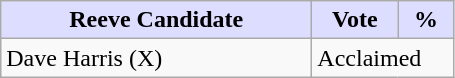<table class="wikitable">
<tr>
<th style="background:#ddf; width:200px;">Reeve Candidate</th>
<th style="background:#ddf; width:50px;">Vote</th>
<th style="background:#ddf; width:30px;">%</th>
</tr>
<tr>
<td>Dave Harris (X)</td>
<td colspan="2">Acclaimed</td>
</tr>
</table>
